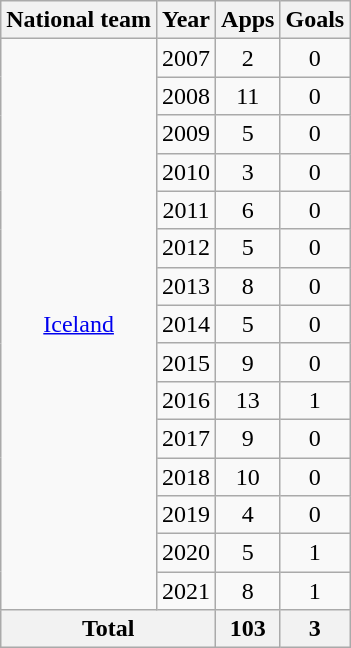<table class="wikitable" style="text-align:center">
<tr>
<th>National team</th>
<th>Year</th>
<th>Apps</th>
<th>Goals</th>
</tr>
<tr>
<td rowspan="15"><a href='#'>Iceland</a></td>
<td>2007</td>
<td>2</td>
<td>0</td>
</tr>
<tr>
<td>2008</td>
<td>11</td>
<td>0</td>
</tr>
<tr>
<td>2009</td>
<td>5</td>
<td>0</td>
</tr>
<tr>
<td>2010</td>
<td>3</td>
<td>0</td>
</tr>
<tr>
<td>2011</td>
<td>6</td>
<td>0</td>
</tr>
<tr>
<td>2012</td>
<td>5</td>
<td>0</td>
</tr>
<tr>
<td>2013</td>
<td>8</td>
<td>0</td>
</tr>
<tr>
<td>2014</td>
<td>5</td>
<td>0</td>
</tr>
<tr>
<td>2015</td>
<td>9</td>
<td>0</td>
</tr>
<tr>
<td>2016</td>
<td>13</td>
<td>1</td>
</tr>
<tr>
<td>2017</td>
<td>9</td>
<td>0</td>
</tr>
<tr>
<td>2018</td>
<td>10</td>
<td>0</td>
</tr>
<tr>
<td>2019</td>
<td>4</td>
<td>0</td>
</tr>
<tr>
<td>2020</td>
<td>5</td>
<td>1</td>
</tr>
<tr>
<td>2021</td>
<td>8</td>
<td>1</td>
</tr>
<tr>
<th colspan="2">Total</th>
<th>103</th>
<th>3</th>
</tr>
</table>
